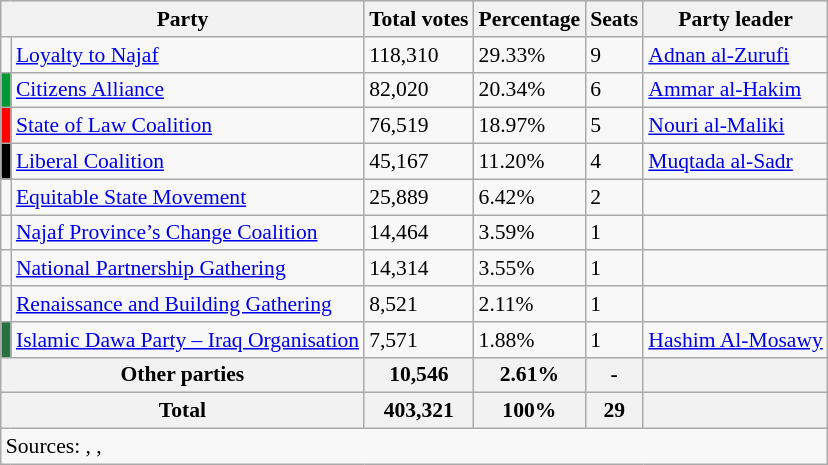<table class="wikitable sortable" style="border:1px solid #8888aa; background-color:#f8f8f8; padding:0px; font-size:90%;">
<tr style="background-color:#E9E9E9">
<th colspan=2>Party</th>
<th>Total votes</th>
<th>Percentage</th>
<th>Seats</th>
<th>Party leader</th>
</tr>
<tr>
<td></td>
<td><a href='#'>Loyalty to Najaf</a></td>
<td>118,310</td>
<td>29.33%</td>
<td>9</td>
<td><a href='#'>Adnan al-Zurufi</a></td>
</tr>
<tr>
<td bgcolor="#009933"></td>
<td><a href='#'>Citizens Alliance</a></td>
<td>82,020</td>
<td>20.34%</td>
<td>6</td>
<td><a href='#'>Ammar al-Hakim</a></td>
</tr>
<tr>
<td bgcolor="#FF0000"></td>
<td><a href='#'>State of Law Coalition</a></td>
<td>76,519</td>
<td>18.97%</td>
<td>5</td>
<td><a href='#'>Nouri al-Maliki</a></td>
</tr>
<tr>
<td bgcolor="#000000"></td>
<td><a href='#'>Liberal Coalition</a></td>
<td>45,167</td>
<td>11.20%</td>
<td>4</td>
<td><a href='#'>Muqtada al-Sadr</a></td>
</tr>
<tr>
<td></td>
<td><a href='#'>Equitable State Movement</a></td>
<td>25,889</td>
<td>6.42%</td>
<td>2</td>
<td></td>
</tr>
<tr>
<td></td>
<td><a href='#'>Najaf Province’s Change Coalition</a></td>
<td>14,464</td>
<td>3.59%</td>
<td>1</td>
<td></td>
</tr>
<tr>
<td></td>
<td><a href='#'>National Partnership Gathering</a></td>
<td>14,314</td>
<td>3.55%</td>
<td>1</td>
<td></td>
</tr>
<tr>
<td></td>
<td><a href='#'>Renaissance and Building Gathering</a></td>
<td>8,521</td>
<td>2.11%</td>
<td>1</td>
<td></td>
</tr>
<tr>
<td bgcolor="#286F42"></td>
<td><a href='#'>Islamic Dawa Party – Iraq Organisation</a></td>
<td>7,571</td>
<td>1.88%</td>
<td>1</td>
<td><a href='#'>Hashim Al-Mosawy</a></td>
</tr>
<tr>
<th colspan=2>Other parties</th>
<th>10,546</th>
<th>2.61%</th>
<th>-</th>
<th></th>
</tr>
<tr>
<th colspan=2><strong>Total</strong></th>
<th><strong>403,321</strong></th>
<th><strong>100%</strong></th>
<th><strong>29</strong></th>
<th></th>
</tr>
<tr>
<td colspan=7 align=left>Sources: , , </td>
</tr>
</table>
